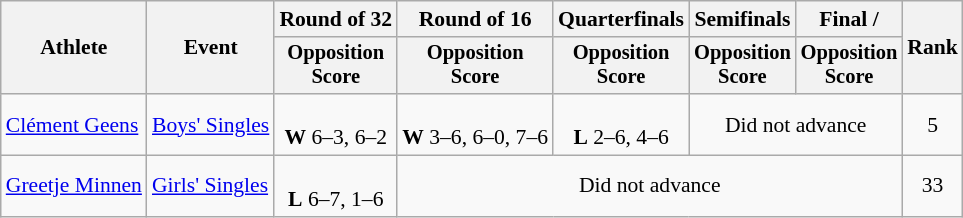<table class=wikitable style="font-size:90%">
<tr>
<th rowspan="2">Athlete</th>
<th rowspan="2">Event</th>
<th>Round of 32</th>
<th>Round of 16</th>
<th>Quarterfinals</th>
<th>Semifinals</th>
<th>Final / </th>
<th rowspan=2>Rank</th>
</tr>
<tr style="font-size:95%">
<th>Opposition<br>Score</th>
<th>Opposition<br>Score</th>
<th>Opposition<br>Score</th>
<th>Opposition<br>Score</th>
<th>Opposition<br>Score</th>
</tr>
<tr align=center>
<td align=left><a href='#'>Clément Geens</a></td>
<td align=left><a href='#'>Boys' Singles</a></td>
<td><br><strong>W</strong> 6–3, 6–2</td>
<td><br><strong>W</strong> 3–6, 6–0, 7–6</td>
<td><br><strong>L</strong> 2–6, 4–6</td>
<td colspan=2>Did not advance</td>
<td>5</td>
</tr>
<tr align=center>
<td align=left><a href='#'>Greetje Minnen</a></td>
<td align=left><a href='#'>Girls' Singles</a></td>
<td><br><strong>L</strong> 6–7, 1–6</td>
<td colspan=4>Did not advance</td>
<td>33</td>
</tr>
</table>
